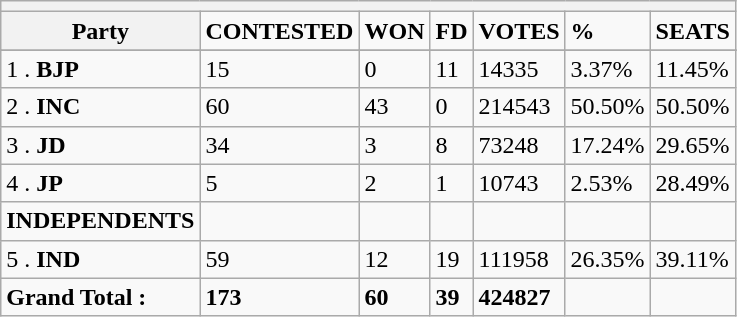<table class="wikitable">
<tr>
<th colspan=8></th>
</tr>
<tr>
<th>Party</th>
<td><strong>CONTESTED</strong></td>
<td><strong>WON</strong></td>
<td><strong>FD</strong></td>
<td><strong>VOTES</strong></td>
<td><strong>%</strong></td>
<td><strong>SEATS</strong></td>
</tr>
<tr>
</tr>
<tr>
<td>1  . <strong>BJP</strong></td>
<td>15</td>
<td>0</td>
<td>11</td>
<td>14335</td>
<td>3.37%</td>
<td>11.45%</td>
</tr>
<tr>
<td>2  . <strong>INC</strong></td>
<td>60</td>
<td>43</td>
<td>0</td>
<td>214543</td>
<td>50.50%</td>
<td>50.50%</td>
</tr>
<tr>
<td>3 . <strong>JD</strong></td>
<td>34</td>
<td>3</td>
<td>8</td>
<td>73248</td>
<td>17.24%</td>
<td>29.65%</td>
</tr>
<tr>
<td>4 . <strong>JP</strong></td>
<td>5</td>
<td>2</td>
<td>1</td>
<td>10743</td>
<td>2.53%</td>
<td>28.49%</td>
</tr>
<tr>
<td><strong>INDEPENDENTS</strong></td>
<td></td>
<td></td>
<td></td>
<td></td>
<td></td>
<td></td>
</tr>
<tr>
<td>5  . <strong>IND</strong></td>
<td>59</td>
<td>12</td>
<td>19</td>
<td>111958</td>
<td>26.35%</td>
<td>39.11%</td>
</tr>
<tr>
<td><strong>Grand Total :</strong></td>
<td><strong>173</strong></td>
<td><strong>60</strong></td>
<td><strong>39</strong></td>
<td><strong>424827</strong></td>
<td></td>
<td></td>
</tr>
</table>
